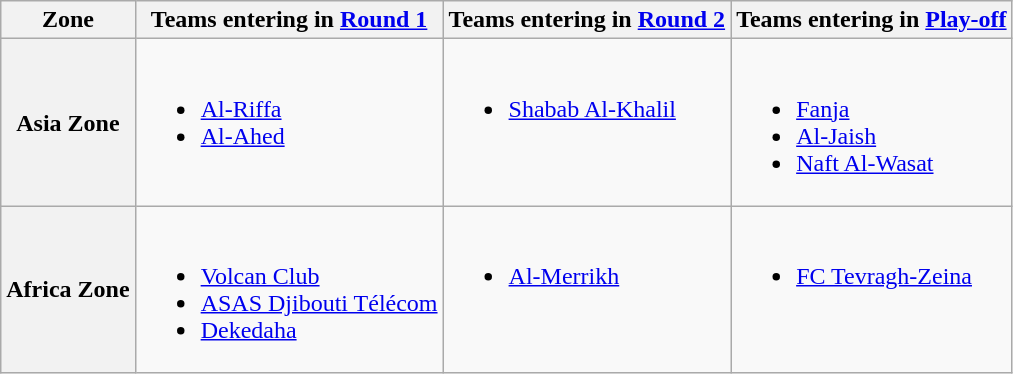<table class="wikitable">
<tr>
<th>Zone</th>
<th>Teams entering in <a href='#'>Round 1</a></th>
<th>Teams entering in <a href='#'>Round 2</a></th>
<th>Teams entering in <a href='#'>Play-off</a></th>
</tr>
<tr>
<th>Asia Zone</th>
<td valign=top><br><ul><li> <a href='#'>Al-Riffa</a></li><li> <a href='#'>Al-Ahed</a></li></ul></td>
<td valign=top><br><ul><li> <a href='#'>Shabab Al-Khalil</a></li></ul></td>
<td valign=top><br><ul><li> <a href='#'>Fanja</a></li><li> <a href='#'>Al-Jaish</a></li><li> <a href='#'>Naft Al-Wasat</a></li></ul></td>
</tr>
<tr>
<th>Africa Zone</th>
<td valign=top><br><ul><li> <a href='#'>Volcan Club</a></li><li> <a href='#'>ASAS Djibouti Télécom</a></li><li> <a href='#'>Dekedaha</a></li></ul></td>
<td valign=top><br><ul><li> <a href='#'>Al-Merrikh</a></li></ul></td>
<td valign=top><br><ul><li> <a href='#'>FC Tevragh-Zeina</a></li></ul></td>
</tr>
</table>
